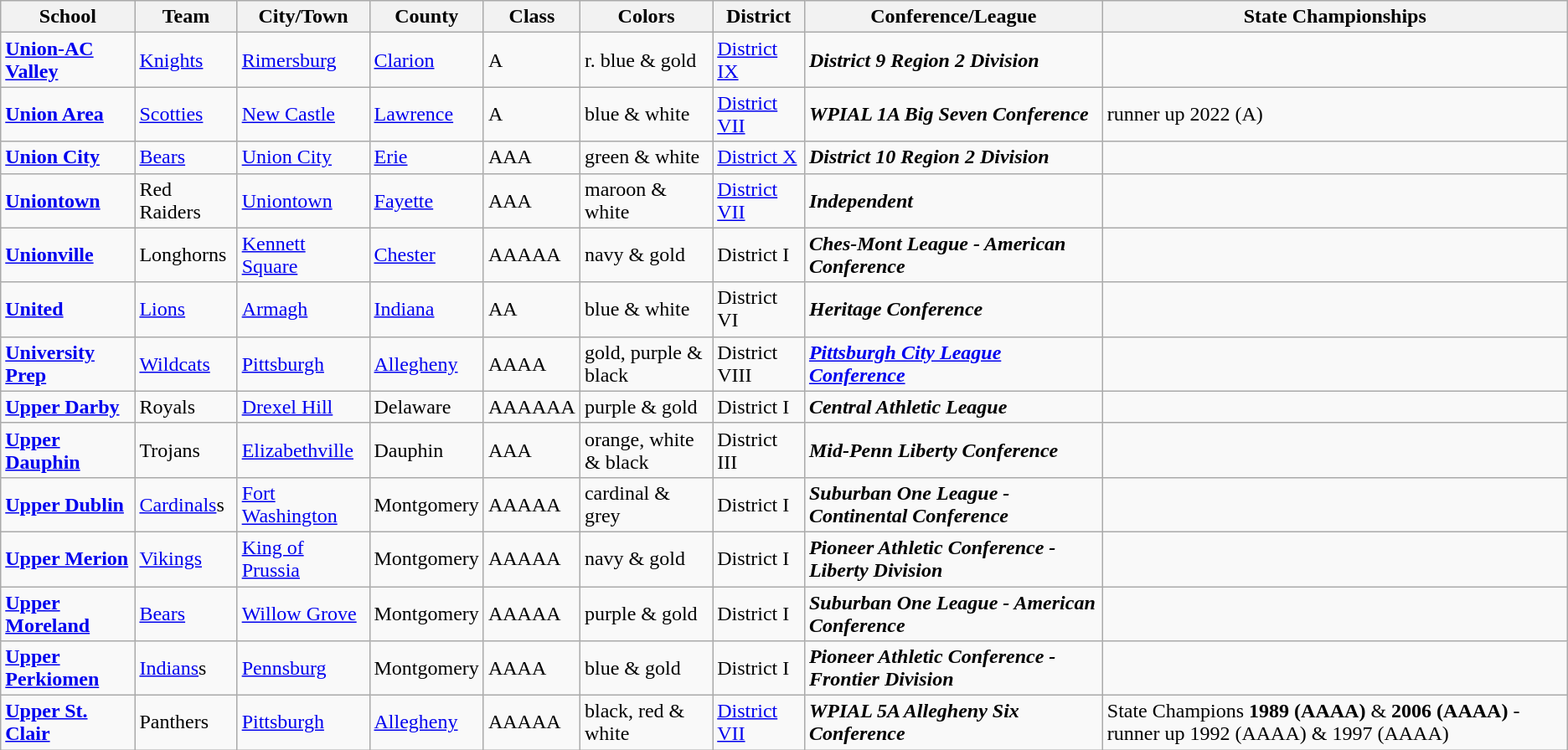<table class="wikitable sortable">
<tr>
<th>School</th>
<th>Team</th>
<th>City/Town</th>
<th>County</th>
<th>Class</th>
<th>Colors</th>
<th>District</th>
<th>Conference/League</th>
<th>State Championships</th>
</tr>
<tr style=#C4D8E2;">
<td><strong><a href='#'>Union-AC Valley</a></strong></td>
<td><a href='#'>Knights</a></td>
<td><a href='#'>Rimersburg</a></td>
<td><a href='#'>Clarion</a></td>
<td>A</td>
<td> r. blue & gold</td>
<td><a href='#'>District IX</a></td>
<td><strong><em>District 9 Region 2 Division</em></strong></td>
<td></td>
</tr>
<tr style=#C4D8E2;">
<td><strong><a href='#'>Union Area</a></strong></td>
<td><a href='#'>Scotties</a></td>
<td><a href='#'>New Castle</a></td>
<td><a href='#'>Lawrence</a></td>
<td>A</td>
<td> blue & white</td>
<td><a href='#'>District VII</a></td>
<td><strong><em>WPIAL 1A Big Seven Conference</em></strong></td>
<td>runner up 2022 (A)</td>
</tr>
<tr style=#C4D8E2;">
<td><strong><a href='#'>Union City</a></strong></td>
<td><a href='#'>Bears</a></td>
<td><a href='#'>Union City</a></td>
<td><a href='#'>Erie</a></td>
<td>AAA</td>
<td> green & white</td>
<td><a href='#'>District X</a></td>
<td><strong><em>District 10 Region 2 Division</em></strong></td>
<td></td>
</tr>
<tr style=#C4D8E2;">
<td><strong><a href='#'>Uniontown</a></strong></td>
<td>Red Raiders</td>
<td><a href='#'>Uniontown</a></td>
<td><a href='#'>Fayette</a></td>
<td>AAA</td>
<td> maroon & white</td>
<td><a href='#'>District VII</a></td>
<td><strong><em>Independent</em></strong></td>
<td></td>
</tr>
<tr style=#C4D8E2;">
<td><strong><a href='#'>Unionville</a></strong></td>
<td>Longhorns</td>
<td><a href='#'>Kennett Square</a></td>
<td><a href='#'>Chester</a></td>
<td>AAAAA</td>
<td> navy & gold</td>
<td>District I</td>
<td><strong><em>Ches-Mont League - American Conference</em></strong></td>
<td></td>
</tr>
<tr style=#C4D8E2;">
<td><strong><a href='#'>United</a></strong></td>
<td><a href='#'>Lions</a></td>
<td><a href='#'>Armagh</a></td>
<td><a href='#'>Indiana</a></td>
<td>AA</td>
<td> blue & white</td>
<td>District VI</td>
<td><strong><em>Heritage Conference</em></strong></td>
<td></td>
</tr>
<tr style=#C4D8E2;">
<td><strong><a href='#'>University Prep</a></strong></td>
<td><a href='#'>Wildcats</a></td>
<td><a href='#'>Pittsburgh</a></td>
<td><a href='#'>Allegheny</a></td>
<td>AAAA</td>
<td>  gold, purple & black</td>
<td>District VIII</td>
<td><strong><em><a href='#'>Pittsburgh City League Conference</a></em></strong></td>
<td></td>
</tr>
<tr style=#C4D8E2;">
<td><strong><a href='#'>Upper Darby</a></strong></td>
<td>Royals</td>
<td><a href='#'>Drexel Hill</a></td>
<td>Delaware</td>
<td>AAAAAA</td>
<td> purple & gold</td>
<td>District I</td>
<td><strong><em>Central Athletic League</em></strong></td>
<td></td>
</tr>
<tr style=#C4D8E2;">
<td><strong><a href='#'>Upper Dauphin</a></strong></td>
<td>Trojans</td>
<td><a href='#'>Elizabethville</a></td>
<td>Dauphin</td>
<td>AAA</td>
<td> orange, white & black</td>
<td>District III</td>
<td><strong><em>Mid-Penn Liberty Conference</em></strong></td>
<td></td>
</tr>
<tr style=#C4D8E2;">
<td><strong><a href='#'>Upper Dublin</a></strong></td>
<td><a href='#'>Cardinals</a>s</td>
<td><a href='#'>Fort Washington</a></td>
<td>Montgomery</td>
<td>AAAAA</td>
<td> cardinal & grey</td>
<td>District I</td>
<td><strong><em>Suburban One League - Continental Conference</em></strong></td>
<td></td>
</tr>
<tr style=#C4D8E2;">
<td><strong><a href='#'>Upper Merion</a></strong></td>
<td><a href='#'>Vikings</a></td>
<td><a href='#'>King of Prussia</a></td>
<td>Montgomery</td>
<td>AAAAA</td>
<td> navy & gold</td>
<td>District I</td>
<td><strong><em>Pioneer Athletic Conference - Liberty Division</em></strong></td>
<td></td>
</tr>
<tr style=#C4D8E2;">
<td><strong><a href='#'>Upper Moreland</a></strong></td>
<td><a href='#'>Bears</a></td>
<td><a href='#'>Willow Grove</a></td>
<td>Montgomery</td>
<td>AAAAA</td>
<td> purple & gold</td>
<td>District I</td>
<td><strong><em>Suburban One League - American Conference</em></strong></td>
<td></td>
</tr>
<tr style=#C4D8E2;">
<td><strong><a href='#'>Upper Perkiomen</a></strong></td>
<td><a href='#'>Indians</a>s</td>
<td><a href='#'>Pennsburg</a></td>
<td>Montgomery</td>
<td>AAAA</td>
<td> blue & gold</td>
<td>District I</td>
<td><strong><em>Pioneer Athletic Conference - Frontier Division</em></strong></td>
<td></td>
</tr>
<tr style=#C4D8E2;">
<td><strong><a href='#'>Upper St. Clair</a></strong></td>
<td>Panthers</td>
<td><a href='#'>Pittsburgh</a></td>
<td><a href='#'>Allegheny</a></td>
<td>AAAAA</td>
<td> black, red & white</td>
<td><a href='#'>District VII</a></td>
<td><strong><em>WPIAL 5A Allegheny Six Conference</em></strong></td>
<td>State Champions <strong>1989 (AAAA)</strong> & <strong>2006 (AAAA)</strong> - runner up 1992 (AAAA) & 1997 (AAAA)</td>
</tr>
</table>
